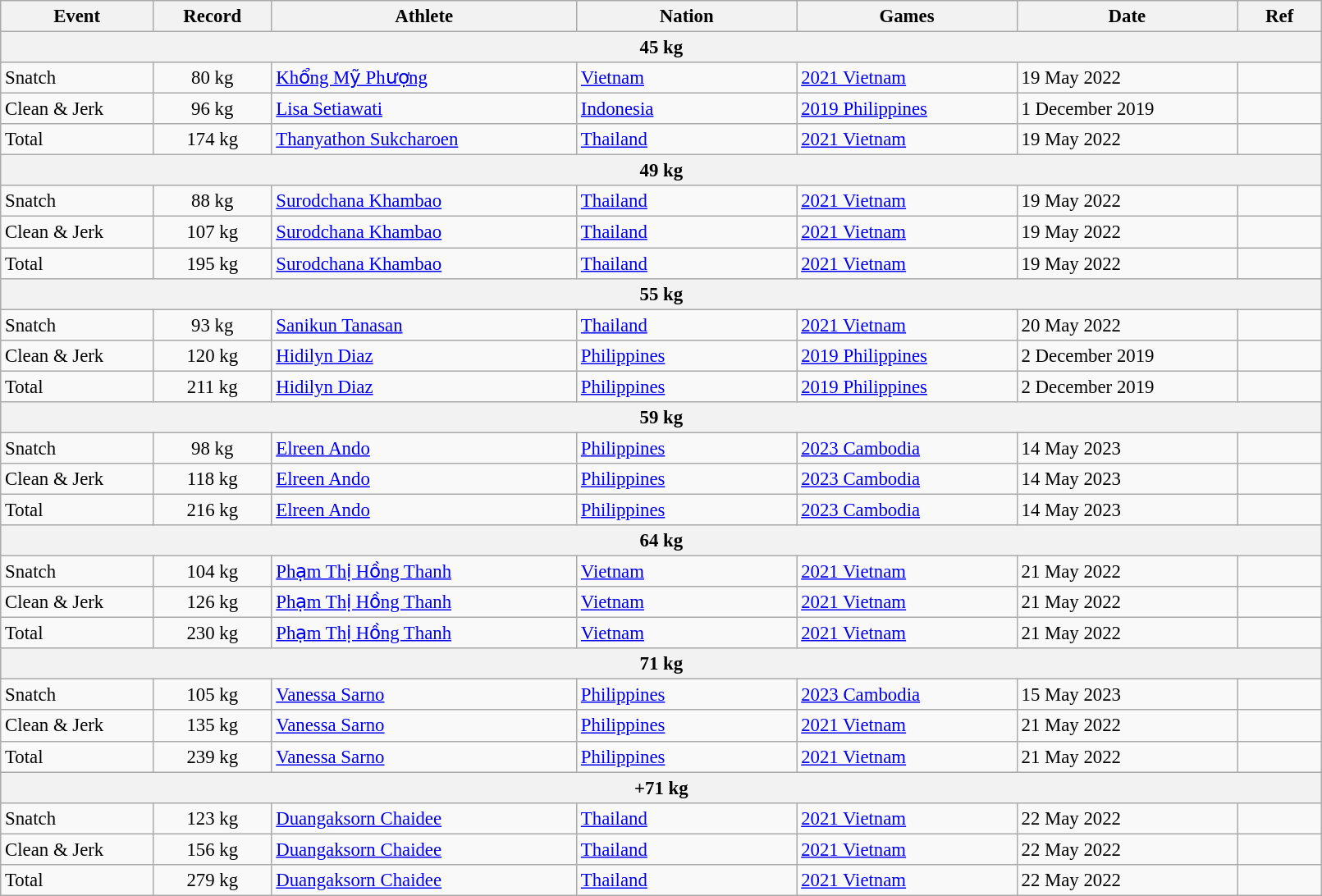<table class="wikitable" style="font-size:95%; width: 85%;">
<tr>
<th width=9%>Event</th>
<th width=7%>Record</th>
<th width=18%>Athlete</th>
<th width=13%>Nation</th>
<th width=13%>Games</th>
<th width=13%>Date</th>
<th width=5%>Ref</th>
</tr>
<tr bgcolor="#DDDDDD">
<th colspan="7">45 kg</th>
</tr>
<tr>
<td>Snatch</td>
<td align="center">80 kg</td>
<td><a href='#'>Khổng Mỹ Phượng</a></td>
<td> <a href='#'>Vietnam</a></td>
<td><a href='#'>2021 Vietnam</a></td>
<td>19 May 2022</td>
<td></td>
</tr>
<tr>
<td>Clean & Jerk</td>
<td align="center">96 kg</td>
<td><a href='#'>Lisa Setiawati</a></td>
<td> <a href='#'>Indonesia</a></td>
<td><a href='#'>2019 Philippines</a></td>
<td>1 December 2019</td>
<td></td>
</tr>
<tr>
<td>Total</td>
<td align="center">174 kg</td>
<td><a href='#'>Thanyathon Sukcharoen</a></td>
<td> <a href='#'>Thailand</a></td>
<td><a href='#'>2021 Vietnam</a></td>
<td>19 May 2022</td>
<td></td>
</tr>
<tr>
<th colspan="7">49 kg</th>
</tr>
<tr>
<td>Snatch</td>
<td align="center">88 kg</td>
<td><a href='#'>Surodchana Khambao</a></td>
<td> <a href='#'>Thailand</a></td>
<td><a href='#'>2021 Vietnam</a></td>
<td>19 May 2022</td>
<td></td>
</tr>
<tr>
<td>Clean & Jerk</td>
<td align="center">107 kg</td>
<td><a href='#'>Surodchana Khambao</a></td>
<td> <a href='#'>Thailand</a></td>
<td><a href='#'>2021 Vietnam</a></td>
<td>19 May 2022</td>
<td></td>
</tr>
<tr>
<td>Total</td>
<td align="center">195 kg</td>
<td><a href='#'>Surodchana Khambao</a></td>
<td> <a href='#'>Thailand</a></td>
<td><a href='#'>2021 Vietnam</a></td>
<td>19 May 2022</td>
<td></td>
</tr>
<tr bgcolor="#DDDDDD">
<th colspan="7">55 kg</th>
</tr>
<tr>
<td>Snatch</td>
<td align="center">93 kg</td>
<td><a href='#'>Sanikun Tanasan</a></td>
<td> <a href='#'>Thailand</a></td>
<td><a href='#'>2021 Vietnam</a></td>
<td>20 May 2022</td>
<td></td>
</tr>
<tr>
<td>Clean & Jerk</td>
<td align="center">120 kg</td>
<td><a href='#'>Hidilyn Diaz</a></td>
<td> <a href='#'>Philippines</a></td>
<td><a href='#'>2019 Philippines</a></td>
<td>2 December 2019</td>
<td></td>
</tr>
<tr>
<td>Total</td>
<td align="center">211 kg</td>
<td><a href='#'>Hidilyn Diaz</a></td>
<td> <a href='#'>Philippines</a></td>
<td><a href='#'>2019 Philippines</a></td>
<td>2 December 2019</td>
<td></td>
</tr>
<tr bgcolor="#DDDDDD">
<th colspan="7">59 kg</th>
</tr>
<tr>
<td>Snatch</td>
<td align="center">98 kg</td>
<td><a href='#'>Elreen Ando</a></td>
<td> <a href='#'>Philippines</a></td>
<td><a href='#'>2023 Cambodia</a></td>
<td>14 May 2023</td>
<td></td>
</tr>
<tr>
<td>Clean & Jerk</td>
<td align="center">118 kg</td>
<td><a href='#'>Elreen Ando</a></td>
<td> <a href='#'>Philippines</a></td>
<td><a href='#'>2023 Cambodia</a></td>
<td>14 May 2023</td>
<td></td>
</tr>
<tr>
<td>Total</td>
<td align="center">216 kg</td>
<td><a href='#'>Elreen Ando</a></td>
<td> <a href='#'>Philippines</a></td>
<td><a href='#'>2023 Cambodia</a></td>
<td>14 May 2023</td>
<td></td>
</tr>
<tr bgcolor="#DDDDDD">
<th colspan="7">64 kg</th>
</tr>
<tr>
<td>Snatch</td>
<td align="center">104 kg</td>
<td><a href='#'>Phạm Thị Hồng Thanh</a></td>
<td> <a href='#'>Vietnam</a></td>
<td><a href='#'>2021 Vietnam</a></td>
<td>21 May 2022</td>
<td></td>
</tr>
<tr>
<td>Clean & Jerk</td>
<td align="center">126 kg</td>
<td><a href='#'>Phạm Thị Hồng Thanh</a></td>
<td> <a href='#'>Vietnam</a></td>
<td><a href='#'>2021 Vietnam</a></td>
<td>21 May 2022</td>
<td></td>
</tr>
<tr>
<td>Total</td>
<td align="center">230 kg</td>
<td><a href='#'>Phạm Thị Hồng Thanh</a></td>
<td> <a href='#'>Vietnam</a></td>
<td><a href='#'>2021 Vietnam</a></td>
<td>21 May 2022</td>
<td></td>
</tr>
<tr bgcolor="#DDDDDD">
<th colspan="7">71 kg</th>
</tr>
<tr>
<td>Snatch</td>
<td align="center">105 kg</td>
<td><a href='#'>Vanessa Sarno</a></td>
<td> <a href='#'>Philippines</a></td>
<td><a href='#'>2023 Cambodia</a></td>
<td>15 May 2023</td>
<td></td>
</tr>
<tr>
<td>Clean & Jerk</td>
<td align="center">135 kg</td>
<td><a href='#'>Vanessa Sarno</a></td>
<td> <a href='#'>Philippines</a></td>
<td><a href='#'>2021 Vietnam</a></td>
<td>21 May 2022</td>
<td></td>
</tr>
<tr>
<td>Total</td>
<td align="center">239 kg</td>
<td><a href='#'>Vanessa Sarno</a></td>
<td> <a href='#'>Philippines</a></td>
<td><a href='#'>2021 Vietnam</a></td>
<td>21 May 2022</td>
<td></td>
</tr>
<tr bgcolor="#DDDDDD">
<th colspan="7">+71 kg</th>
</tr>
<tr>
<td>Snatch</td>
<td align="center">123 kg</td>
<td><a href='#'>Duangaksorn Chaidee</a></td>
<td> <a href='#'>Thailand</a></td>
<td><a href='#'>2021 Vietnam</a></td>
<td>22 May 2022</td>
<td></td>
</tr>
<tr>
<td>Clean & Jerk</td>
<td align="center">156 kg</td>
<td><a href='#'>Duangaksorn Chaidee</a></td>
<td> <a href='#'>Thailand</a></td>
<td><a href='#'>2021 Vietnam</a></td>
<td>22 May 2022</td>
<td></td>
</tr>
<tr>
<td>Total</td>
<td align="center">279 kg</td>
<td><a href='#'>Duangaksorn Chaidee</a></td>
<td> <a href='#'>Thailand</a></td>
<td><a href='#'>2021 Vietnam</a></td>
<td>22 May 2022</td>
<td></td>
</tr>
</table>
